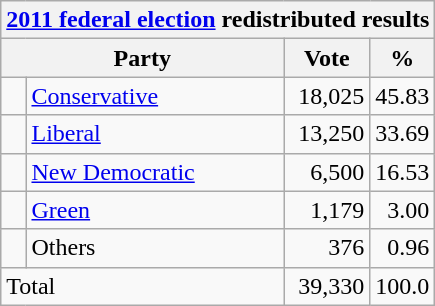<table class="wikitable">
<tr>
<th colspan="4"><a href='#'>2011 federal election</a> redistributed results</th>
</tr>
<tr>
<th bgcolor="#DDDDFF" width="130px" colspan="2">Party</th>
<th bgcolor="#DDDDFF" width="50px">Vote</th>
<th bgcolor="#DDDDFF" width="30px">%</th>
</tr>
<tr>
<td> </td>
<td><a href='#'>Conservative</a></td>
<td align=right>18,025</td>
<td align=right>45.83</td>
</tr>
<tr>
<td> </td>
<td><a href='#'>Liberal</a></td>
<td align=right>13,250</td>
<td align=right>33.69</td>
</tr>
<tr>
<td> </td>
<td><a href='#'>New Democratic</a></td>
<td align=right>6,500</td>
<td align=right>16.53</td>
</tr>
<tr>
<td> </td>
<td><a href='#'>Green</a></td>
<td align=right>1,179</td>
<td align=right>3.00</td>
</tr>
<tr>
<td> </td>
<td>Others</td>
<td align=right>376</td>
<td align=right>0.96</td>
</tr>
<tr>
<td colspan="2">Total</td>
<td align=right>39,330</td>
<td align=right>100.0</td>
</tr>
</table>
